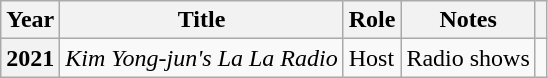<table class="wikitable sortable plainrowheaders">
<tr>
<th scope="col">Year</th>
<th scope="col">Title</th>
<th scope="col">Role</th>
<th scope="col">Notes</th>
<th scope="col" class="unsortable"></th>
</tr>
<tr>
<th scope="row">2021</th>
<td><em>Kim Yong-jun's La La Radio</em></td>
<td>Host</td>
<td>Radio shows</td>
<td></td>
</tr>
</table>
